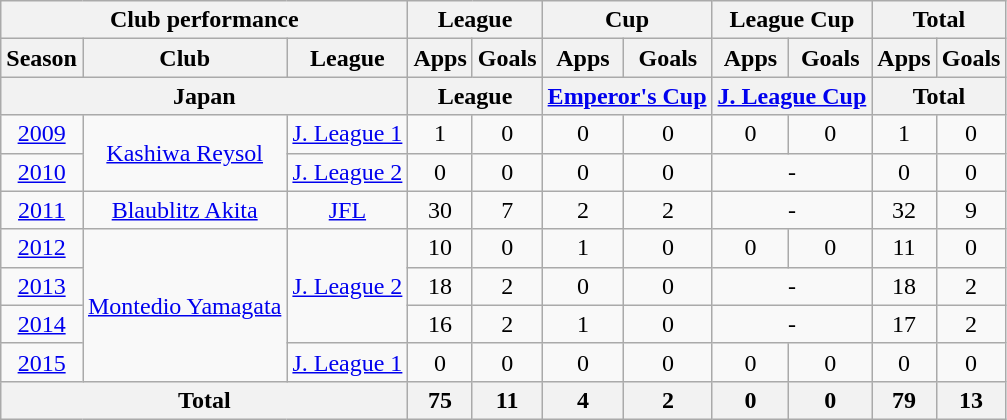<table class="wikitable" style="text-align:center;">
<tr>
<th colspan=3>Club performance</th>
<th colspan=2>League</th>
<th colspan=2>Cup</th>
<th colspan=2>League Cup</th>
<th colspan=2>Total</th>
</tr>
<tr>
<th>Season</th>
<th>Club</th>
<th>League</th>
<th>Apps</th>
<th>Goals</th>
<th>Apps</th>
<th>Goals</th>
<th>Apps</th>
<th>Goals</th>
<th>Apps</th>
<th>Goals</th>
</tr>
<tr>
<th colspan=3>Japan</th>
<th colspan=2>League</th>
<th colspan=2><a href='#'>Emperor's Cup</a></th>
<th colspan=2><a href='#'>J. League Cup</a></th>
<th colspan=2>Total</th>
</tr>
<tr>
<td><a href='#'>2009</a></td>
<td rowspan="2"><a href='#'>Kashiwa Reysol</a></td>
<td><a href='#'>J. League 1</a></td>
<td>1</td>
<td>0</td>
<td>0</td>
<td>0</td>
<td>0</td>
<td>0</td>
<td>1</td>
<td>0</td>
</tr>
<tr>
<td><a href='#'>2010</a></td>
<td><a href='#'>J. League 2</a></td>
<td>0</td>
<td>0</td>
<td>0</td>
<td>0</td>
<td colspan="2">-</td>
<td>0</td>
<td>0</td>
</tr>
<tr>
<td><a href='#'>2011</a></td>
<td><a href='#'>Blaublitz Akita</a></td>
<td><a href='#'>JFL</a></td>
<td>30</td>
<td>7</td>
<td>2</td>
<td>2</td>
<td colspan="2">-</td>
<td>32</td>
<td>9</td>
</tr>
<tr>
<td><a href='#'>2012</a></td>
<td rowspan="4"><a href='#'>Montedio Yamagata</a></td>
<td rowspan="3"><a href='#'>J. League 2</a></td>
<td>10</td>
<td>0</td>
<td>1</td>
<td>0</td>
<td>0</td>
<td>0</td>
<td>11</td>
<td>0</td>
</tr>
<tr>
<td><a href='#'>2013</a></td>
<td>18</td>
<td>2</td>
<td>0</td>
<td>0</td>
<td colspan="2">-</td>
<td>18</td>
<td>2</td>
</tr>
<tr>
<td><a href='#'>2014</a></td>
<td>16</td>
<td>2</td>
<td>1</td>
<td>0</td>
<td colspan="2">-</td>
<td>17</td>
<td>2</td>
</tr>
<tr>
<td><a href='#'>2015</a></td>
<td><a href='#'>J. League 1</a></td>
<td>0</td>
<td>0</td>
<td>0</td>
<td>0</td>
<td>0</td>
<td>0</td>
<td>0</td>
<td>0</td>
</tr>
<tr>
<th colspan=3>Total</th>
<th>75</th>
<th>11</th>
<th>4</th>
<th>2</th>
<th>0</th>
<th>0</th>
<th>79</th>
<th>13</th>
</tr>
</table>
